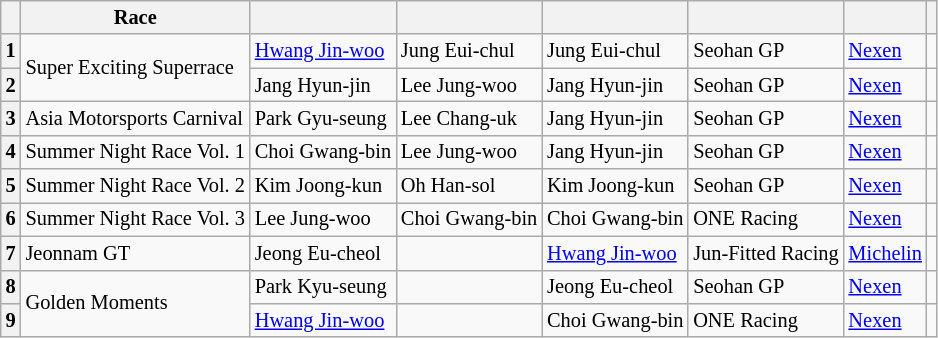<table class="wikitable" style="font-size: 85%;">
<tr>
<th></th>
<th>Race</th>
<th></th>
<th></th>
<th></th>
<th></th>
<th></th>
<th></th>
</tr>
<tr>
<th>1</th>
<td rowspan=2>Super Exciting Superrace</td>
<td> <a href='#'>Hwang Jin-woo</a></td>
<td> Jung Eui-chul</td>
<td> Jung Eui-chul</td>
<td>Seohan GP</td>
<td><a href='#'>Nexen</a></td>
<td></td>
</tr>
<tr>
<th>2</th>
<td> Jang Hyun-jin</td>
<td> Lee Jung-woo</td>
<td> Jang Hyun-jin</td>
<td>Seohan GP</td>
<td><a href='#'>Nexen</a></td>
<td></td>
</tr>
<tr>
<th>3</th>
<td>Asia Motorsports Carnival</td>
<td> Park Gyu-seung</td>
<td> Lee Chang-uk</td>
<td> Jang Hyun-jin</td>
<td>Seohan GP</td>
<td><a href='#'>Nexen</a></td>
<td></td>
</tr>
<tr>
<th>4</th>
<td>Summer Night Race Vol. 1</td>
<td> Choi Gwang-bin</td>
<td> Lee Jung-woo</td>
<td> Jang Hyun-jin</td>
<td>Seohan GP</td>
<td><a href='#'>Nexen</a></td>
<td></td>
</tr>
<tr>
<th>5</th>
<td>Summer Night Race Vol. 2</td>
<td> Kim Joong-kun</td>
<td> Oh Han-sol</td>
<td> Kim Joong-kun</td>
<td>Seohan GP</td>
<td><a href='#'>Nexen</a></td>
<td></td>
</tr>
<tr>
<th>6</th>
<td>Summer Night Race Vol. 3</td>
<td> Lee Jung-woo</td>
<td> Choi Gwang-bin</td>
<td> Choi Gwang-bin</td>
<td>ONE Racing</td>
<td><a href='#'>Nexen</a></td>
<td></td>
</tr>
<tr>
<th>7</th>
<td>Jeonnam GT</td>
<td> Jeong Eu-cheol</td>
<td></td>
<td> <a href='#'>Hwang Jin-woo</a></td>
<td>Jun-Fitted Racing</td>
<td><a href='#'>Michelin</a></td>
<td></td>
</tr>
<tr>
<th>8</th>
<td rowspan=2>Golden Moments</td>
<td> Park Kyu-seung</td>
<td></td>
<td> Jeong Eu-cheol</td>
<td>Seohan GP</td>
<td><a href='#'>Nexen</a></td>
<td></td>
</tr>
<tr>
<th>9</th>
<td> <a href='#'>Hwang Jin-woo</a></td>
<td></td>
<td> Choi Gwang-bin</td>
<td>ONE Racing</td>
<td><a href='#'>Nexen</a></td>
<td></td>
</tr>
</table>
